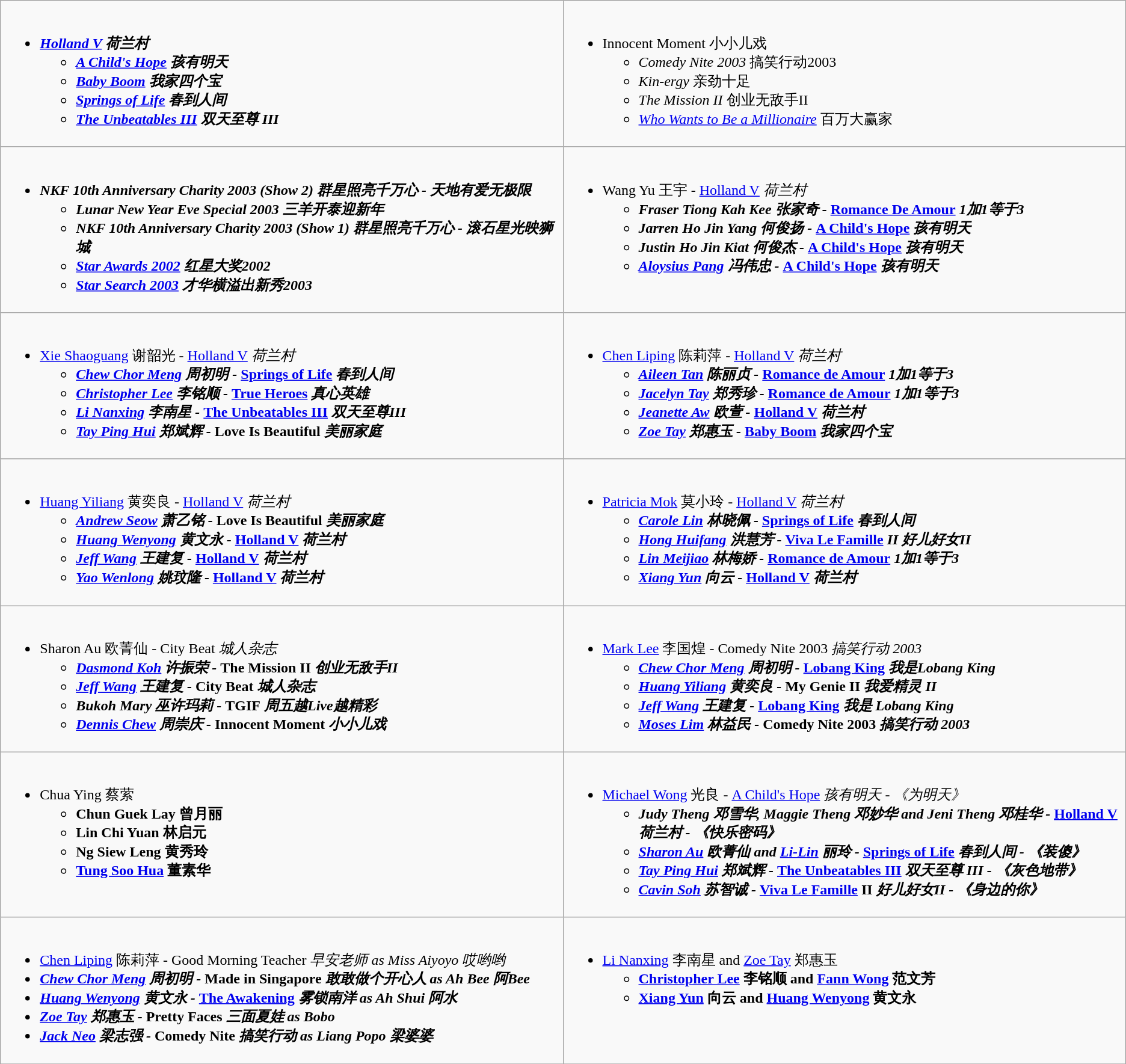<table class=wikitable>
<tr>
<td valign="top" width="50%"><br><div></div><ul><li><strong><em><a href='#'>Holland V</a><em> 荷兰村<strong><ul><li></em><a href='#'>A Child's Hope</a><em> 孩有明天</li><li></em><a href='#'>Baby Boom</a><em> 我家四个宝</li><li></em><a href='#'>Springs of Life</a><em> 春到人间</li><li></em><a href='#'>The Unbeatables III</a><em> 双天至尊 III</li></ul></li></ul></td>
<td valign="top" width="50%"><br><div></div><ul><li></em></strong>Innocent Moment</em> 小小儿戏</strong><ul><li><em>Comedy Nite 2003</em> 搞笑行动2003</li><li><em>Kin-ergy</em> 亲劲十足</li><li><em>The Mission II</em> 创业无敌手II</li><li><em><a href='#'>Who Wants to Be a Millionaire</a></em> 百万大赢家</li></ul></li></ul></td>
</tr>
<tr>
<td valign="top" width="50%"><br><div></div><ul><li><strong><em>NKF 10th Anniversary Charity 2003<em> (Show 2) 群星照亮千万心 - 天地有爱无极限<strong><ul><li></em>Lunar New Year Eve Special 2003<em> 三羊开泰迎新年</li><li></em>NKF 10th Anniversary Charity 2003<em> (Show 1) 群星照亮千万心 - 滚石星光映狮城</li><li></em><a href='#'>Star Awards 2002</a><em> 红星大奖2002</li><li></em><a href='#'>Star Search 2003</a><em> 才华横溢出新秀2003</li></ul></li></ul></td>
<td valign="top" width="50%"><br><div></div><ul><li></strong>Wang Yu 王宇 - </em><a href='#'>Holland V</a><em> 荷兰村<strong><ul><li>Fraser Tiong Kah Kee 张家奇 - </em><a href='#'>Romance De Amour</a><em> 1加1等于3</li><li>Jarren Ho Jin Yang 何俊扬 - </em><a href='#'>A Child's Hope</a><em> 孩有明天</li><li>Justin Ho Jin Kiat 何俊杰 - </em><a href='#'>A Child's Hope</a><em> 孩有明天</li><li><a href='#'>Aloysius Pang</a> 冯伟忠 - </em><a href='#'>A Child's Hope</a><em> 孩有明天</li></ul></li></ul></td>
</tr>
<tr>
<td valign="top" width="50%"><br><div></div><ul><li></strong><a href='#'>Xie Shaoguang</a> 谢韶光 - </em><a href='#'>Holland V</a><em> 荷兰村<strong><ul><li><a href='#'>Chew Chor Meng</a> 周初明 - </em><a href='#'>Springs of Life</a><em> 春到人间</li><li><a href='#'>Christopher Lee</a> 李铭顺 - </em><a href='#'>True Heroes</a><em> 真心英雄</li><li><a href='#'>Li Nanxing</a> 李南星 - </em><a href='#'>The Unbeatables III</a><em> 双天至尊III</li><li><a href='#'>Tay Ping Hui</a> 郑斌辉 - </em>Love Is Beautiful<em> 美丽家庭</li></ul></li></ul></td>
<td valign="top" width="50%"><br><div></div><ul><li></strong><a href='#'>Chen Liping</a> 陈莉萍 - </em><a href='#'>Holland V</a><em> 荷兰村<strong><ul><li><a href='#'>Aileen Tan</a> 陈丽贞 - </em><a href='#'>Romance de Amour</a><em> 1加1等于3</li><li><a href='#'>Jacelyn Tay</a> 郑秀珍 - </em><a href='#'>Romance de Amour</a><em> 1加1等于3</li><li><a href='#'>Jeanette Aw</a> 欧萱 - </em><a href='#'>Holland V</a><em> 荷兰村</li><li><a href='#'>Zoe Tay</a> 郑惠玉 - </em><a href='#'>Baby Boom</a><em> 我家四个宝</li></ul></li></ul></td>
</tr>
<tr>
<td valign="top" width="50%"><br><div></div><ul><li></strong><a href='#'>Huang Yiliang</a> 黄奕良 - </em><a href='#'>Holland V</a><em> 荷兰村<strong><ul><li><a href='#'>Andrew Seow</a> 萧乙铭 - </em>Love Is Beautiful<em> 美丽家庭</li><li><a href='#'>Huang Wenyong</a> 黄文永 - </em><a href='#'>Holland V</a><em> 荷兰村</li><li><a href='#'>Jeff Wang</a> 王建复 - </em><a href='#'>Holland V</a><em> 荷兰村</li><li><a href='#'>Yao Wenlong</a> 姚玟隆 - </em><a href='#'>Holland V</a><em> 荷兰村</li></ul></li></ul></td>
<td valign="top" width="50%"><br><div></div><ul><li></strong><a href='#'>Patricia Mok</a> 莫小玲 - </em><a href='#'>Holland V</a><em> 荷兰村<strong><ul><li><a href='#'>Carole Lin</a> 林晓佩 - </em><a href='#'>Springs of Life</a><em> 春到人间</li><li><a href='#'>Hong Huifang</a> 洪慧芳 - </em><a href='#'>Viva Le Famille</a><em> II 好儿好女II</li><li><a href='#'>Lin Meijiao</a> 林梅娇 - </em><a href='#'>Romance de Amour</a><em> 1加1等于3</li><li><a href='#'>Xiang Yun</a> 向云 - </em><a href='#'>Holland V</a><em> 荷兰村</li></ul></li></ul></td>
</tr>
<tr>
<td valign="top" width="50%"><br><div></div><ul><li></strong>Sharon Au 欧菁仙 - </em>City Beat<em> 城人杂志<strong><ul><li><a href='#'>Dasmond Koh</a> 许振荣 - </em>The Mission II<em> 创业无敌手II</li><li><a href='#'>Jeff Wang</a> 王建复 - </em>City Beat<em> 城人杂志</li><li>Bukoh Mary 巫许玛莉 - </em>TGIF<em> 周五越Live越精彩</li><li><a href='#'>Dennis Chew</a> 周崇庆 - </em>Innocent Moment<em> 小小儿戏</li></ul></li></ul></td>
<td valign="top" width="50%"><br><div></div><ul><li></strong><a href='#'>Mark Lee</a> 李国煌 - </em>Comedy Nite 2003<em> 搞笑行动 2003<strong><ul><li><a href='#'>Chew Chor Meng</a> 周初明 - </em><a href='#'>Lobang King</a><em> 我是Lobang King</li><li><a href='#'>Huang Yiliang</a> 黄奕良 - </em>My Genie II<em> 我爱精灵 II</li><li><a href='#'>Jeff Wang</a> 王建复 - </em><a href='#'>Lobang King</a><em> 我是 Lobang King</li><li><a href='#'>Moses Lim</a> 林益民 - </em>Comedy Nite 2003<em> 搞笑行动 2003</li></ul></li></ul></td>
</tr>
<tr>
<td valign="top" width="50%"><br><div></div><ul><li></strong>Chua Ying 蔡萦<strong><ul><li>Chun Guek Lay 曾月丽</li><li>Lin Chi Yuan 林启元</li><li>Ng Siew Leng 黄秀玲</li><li><a href='#'>Tung Soo Hua</a> 董素华</li></ul></li></ul></td>
<td valign="top" width="50%"><br><div></div><ul><li></strong><a href='#'>Michael Wong</a> 光良 - </em><a href='#'>A Child's Hope</a><em> 孩有明天 - 《为明天》<strong><ul><li>Judy Theng 邓雪华, Maggie Theng 邓妙华 and Jeni Theng 邓桂华 - </em><a href='#'>Holland V</a><em> 荷兰村 - 《快乐密码》</li><li><a href='#'>Sharon Au</a> 欧菁仙 and <a href='#'>Li-Lin</a> 丽玲 - </em><a href='#'>Springs of Life</a><em> 春到人间 - 《装傻》</li><li><a href='#'>Tay Ping Hui</a> 郑斌辉 - </em><a href='#'>The Unbeatables III</a><em> 双天至尊 III - 《灰色地带》</li><li><a href='#'>Cavin Soh</a> 苏智诚 - </em><a href='#'>Viva Le Famille</a> II<em> 好儿好女II - 《身边的你》</li></ul></li></ul></td>
</tr>
<tr>
<td valign="top" width="50%"><br><div></div><ul><li></strong><a href='#'>Chen Liping</a> 陈莉萍 - </em>Good Morning Teacher<em> 早安老师 as Miss Aiyoyo 哎哟哟<strong></li><li><a href='#'>Chew Chor Meng</a> 周初明 - </em>Made in Singapore<em> 敢敢做个开心人 as Ah Bee 阿Bee</li><li><a href='#'>Huang Wenyong</a> 黄文永 - </em><a href='#'>The Awakening</a><em> 雾锁南洋 as Ah Shui 阿水</li><li><a href='#'>Zoe Tay</a> 郑惠玉 - </em>Pretty Faces<em> 三面夏娃 as Bobo</li><li><a href='#'>Jack Neo</a> 梁志强 - </em>Comedy Nite<em> 搞笑行动 as Liang Popo 梁婆婆</li></ul></td>
<td valign="top" width="50%"><br><div></div><ul><li></strong><a href='#'>Li Nanxing</a> 李南星 and <a href='#'>Zoe Tay</a> 郑惠玉<strong><ul><li><a href='#'>Christopher Lee</a> 李铭顺 and <a href='#'>Fann Wong</a> 范文芳</li><li><a href='#'>Xiang Yun</a> 向云 and <a href='#'>Huang Wenyong</a> 黄文永</li></ul></li></ul></td>
</tr>
<tr>
</tr>
</table>
